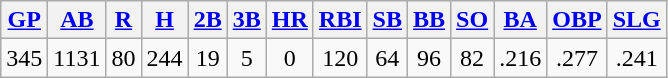<table class="wikitable">
<tr>
<th><a href='#'>GP</a></th>
<th><a href='#'>AB</a></th>
<th><a href='#'>R</a></th>
<th><a href='#'>H</a></th>
<th><a href='#'>2B</a></th>
<th><a href='#'>3B</a></th>
<th><a href='#'>HR</a></th>
<th><a href='#'>RBI</a></th>
<th><a href='#'>SB</a></th>
<th><a href='#'>BB</a></th>
<th><a href='#'>SO</a></th>
<th><a href='#'>BA</a></th>
<th><a href='#'>OBP</a></th>
<th><a href='#'>SLG</a></th>
</tr>
<tr align=center>
<td>345</td>
<td>1131</td>
<td>80</td>
<td>244</td>
<td>19</td>
<td>5</td>
<td>0</td>
<td>120</td>
<td>64</td>
<td>96</td>
<td>82</td>
<td>.216</td>
<td>.277</td>
<td>.241</td>
</tr>
</table>
